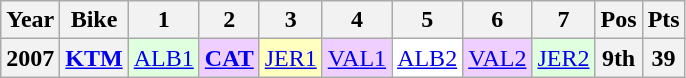<table class="wikitable" style="text-align:center;">
<tr>
<th>Year</th>
<th>Bike</th>
<th>1</th>
<th>2</th>
<th>3</th>
<th>4</th>
<th>5</th>
<th>6</th>
<th>7</th>
<th>Pos</th>
<th>Pts</th>
</tr>
<tr>
<th>2007</th>
<th><a href='#'>KTM</a></th>
<td style="background:#dfffdf;"><a href='#'>ALB1</a><br></td>
<td style="background:#efcfff;"><strong><a href='#'>CAT</a></strong><br></td>
<td style="background:#ffffbf;"><a href='#'>JER1</a><br></td>
<td style="background:#efcfff;"><a href='#'>VAL1</a><br></td>
<td style="background:#ffffff;"><a href='#'>ALB2</a><br></td>
<td style="background:#efcfff;"><a href='#'>VAL2</a><br></td>
<td style="background:#dfffdf;"><a href='#'>JER2</a><br></td>
<th>9th</th>
<th>39</th>
</tr>
</table>
